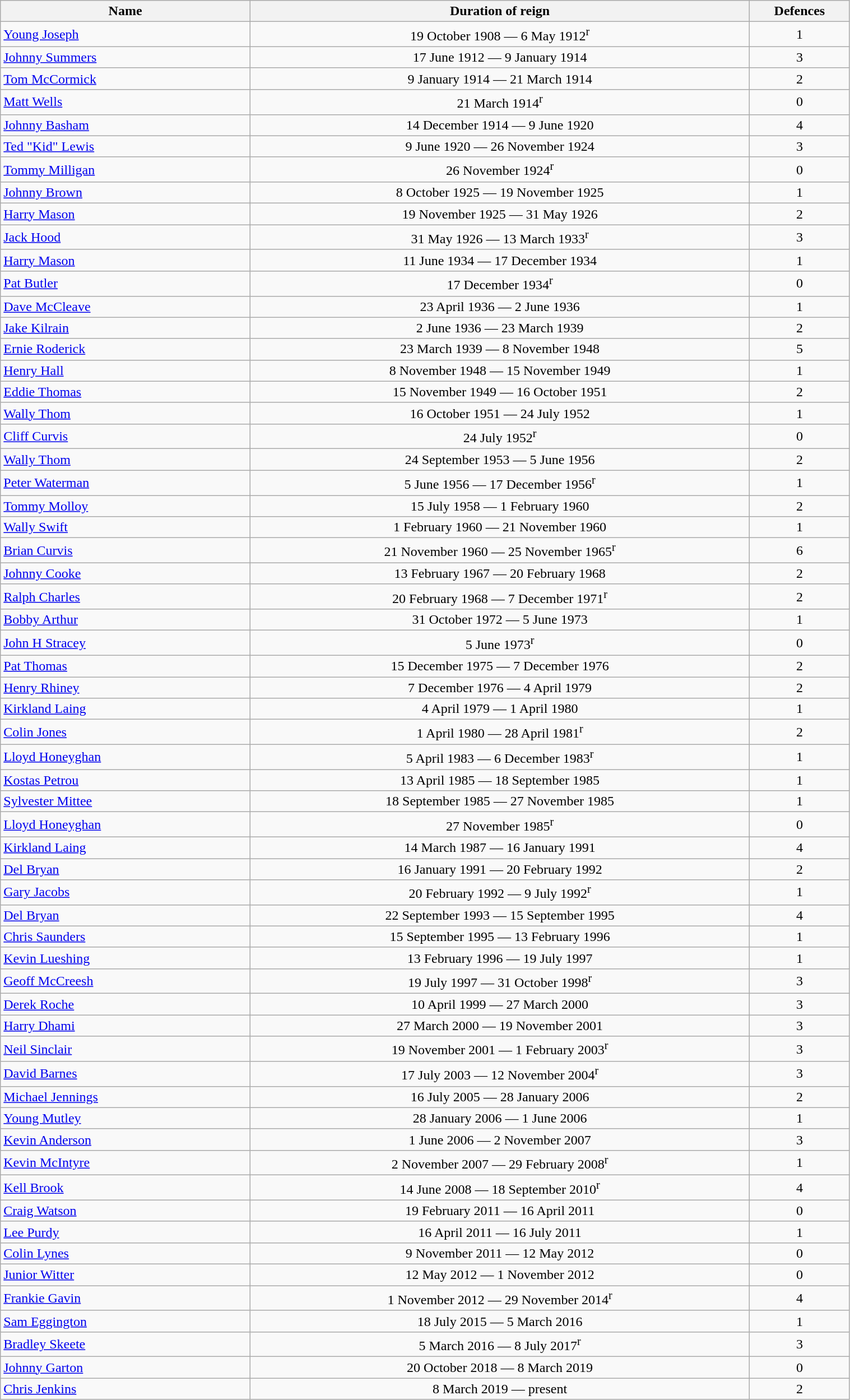<table class="wikitable" width=80%>
<tr>
<th width=25%>Name</th>
<th width=50%>Duration of reign</th>
<th width=10%>Defences</th>
</tr>
<tr align=center>
<td align=left><a href='#'>Young Joseph</a></td>
<td>19 October 1908 — 6 May 1912<sup>r</sup></td>
<td>1</td>
</tr>
<tr align=center>
<td align=left><a href='#'>Johnny Summers</a></td>
<td>17 June 1912 — 9 January 1914</td>
<td>3</td>
</tr>
<tr align=center>
<td align=left><a href='#'>Tom McCormick</a></td>
<td>9 January 1914 — 21 March 1914</td>
<td>2</td>
</tr>
<tr align=center>
<td align=left><a href='#'>Matt Wells</a></td>
<td>21 March 1914<sup>r</sup></td>
<td>0</td>
</tr>
<tr align=center>
<td align=left><a href='#'>Johnny Basham</a></td>
<td>14 December 1914 — 9 June 1920</td>
<td>4</td>
</tr>
<tr align=center>
<td align=left><a href='#'>Ted "Kid" Lewis</a></td>
<td>9 June 1920 — 26 November 1924</td>
<td>3</td>
</tr>
<tr align=center>
<td align=left><a href='#'>Tommy Milligan</a></td>
<td>26 November 1924<sup>r</sup></td>
<td>0</td>
</tr>
<tr align=center>
<td align=left><a href='#'>Johnny Brown</a></td>
<td>8 October 1925 — 19 November 1925</td>
<td>1</td>
</tr>
<tr align=center>
<td align=left><a href='#'>Harry Mason</a></td>
<td>19 November 1925 — 31 May 1926</td>
<td>2</td>
</tr>
<tr align=center>
<td align=left><a href='#'>Jack Hood</a></td>
<td>31 May 1926 — 13 March 1933<sup>r</sup></td>
<td>3</td>
</tr>
<tr align=center>
<td align=left><a href='#'>Harry Mason</a></td>
<td>11 June 1934 — 17 December 1934</td>
<td>1</td>
</tr>
<tr align=center>
<td align=left><a href='#'>Pat Butler</a></td>
<td>17 December 1934<sup>r</sup></td>
<td>0</td>
</tr>
<tr align=center>
<td align=left><a href='#'>Dave McCleave</a></td>
<td>23 April 1936 — 2 June 1936</td>
<td>1</td>
</tr>
<tr align=center>
<td align=left><a href='#'>Jake Kilrain</a></td>
<td>2 June 1936 — 23 March 1939</td>
<td>2</td>
</tr>
<tr align=center>
<td align=left><a href='#'>Ernie Roderick</a></td>
<td>23 March 1939 — 8 November 1948</td>
<td>5</td>
</tr>
<tr align=center>
<td align=left><a href='#'>Henry Hall</a></td>
<td>8 November 1948 — 15 November 1949</td>
<td>1</td>
</tr>
<tr align=center>
<td align=left><a href='#'>Eddie Thomas</a></td>
<td>15 November 1949 — 16 October 1951</td>
<td>2</td>
</tr>
<tr align=center>
<td align=left><a href='#'>Wally Thom</a></td>
<td>16 October 1951 — 24 July 1952</td>
<td>1</td>
</tr>
<tr align=center>
<td align=left><a href='#'>Cliff Curvis</a></td>
<td>24 July 1952<sup>r</sup></td>
<td>0</td>
</tr>
<tr align=center>
<td align=left><a href='#'>Wally Thom</a></td>
<td>24 September 1953 — 5 June 1956</td>
<td>2</td>
</tr>
<tr align=center>
<td align=left><a href='#'>Peter Waterman</a></td>
<td>5 June 1956 — 17 December 1956<sup>r</sup></td>
<td>1</td>
</tr>
<tr align=center>
<td align=left><a href='#'>Tommy Molloy</a></td>
<td>15 July 1958 — 1 February 1960</td>
<td>2</td>
</tr>
<tr align=center>
<td align=left><a href='#'>Wally Swift</a></td>
<td>1 February 1960 — 21 November 1960</td>
<td>1</td>
</tr>
<tr align=center>
<td align=left><a href='#'>Brian Curvis</a></td>
<td>21 November 1960 — 25 November 1965<sup>r</sup></td>
<td>6</td>
</tr>
<tr align=center>
<td align=left><a href='#'>Johnny Cooke</a></td>
<td>13 February 1967 — 20 February 1968</td>
<td>2</td>
</tr>
<tr align=center>
<td align=left><a href='#'>Ralph Charles</a></td>
<td>20 February 1968 — 7 December 1971<sup>r</sup></td>
<td>2</td>
</tr>
<tr align=center>
<td align=left><a href='#'>Bobby Arthur</a></td>
<td>31 October 1972 — 5 June 1973</td>
<td>1</td>
</tr>
<tr align=center>
<td align=left><a href='#'>John H Stracey</a></td>
<td>5 June 1973<sup>r</sup></td>
<td>0</td>
</tr>
<tr align=center>
<td align=left><a href='#'>Pat Thomas</a></td>
<td>15 December 1975 — 7 December 1976</td>
<td>2</td>
</tr>
<tr align=center>
<td align=left><a href='#'>Henry Rhiney</a></td>
<td>7 December 1976 — 4 April 1979</td>
<td>2</td>
</tr>
<tr align=center>
<td align=left><a href='#'>Kirkland Laing</a></td>
<td>4 April 1979 — 1 April 1980</td>
<td>1</td>
</tr>
<tr align=center>
<td align=left><a href='#'>Colin Jones</a></td>
<td>1 April 1980 — 28 April 1981<sup>r</sup></td>
<td>2</td>
</tr>
<tr align=center>
<td align=left><a href='#'>Lloyd Honeyghan</a></td>
<td>5 April 1983 — 6 December 1983<sup>r</sup></td>
<td>1</td>
</tr>
<tr align=center>
<td align=left><a href='#'>Kostas Petrou</a></td>
<td>13 April 1985 — 18 September 1985</td>
<td>1</td>
</tr>
<tr align=center>
<td align=left><a href='#'>Sylvester Mittee</a></td>
<td>18 September 1985 — 27 November 1985</td>
<td>1</td>
</tr>
<tr align=center>
<td align=left><a href='#'>Lloyd Honeyghan</a></td>
<td>27 November 1985<sup>r</sup></td>
<td>0</td>
</tr>
<tr align=center>
<td align=left><a href='#'>Kirkland Laing</a></td>
<td>14 March 1987 — 16 January 1991</td>
<td>4</td>
</tr>
<tr align=center>
<td align=left><a href='#'>Del Bryan</a></td>
<td>16 January 1991 — 20 February 1992</td>
<td>2</td>
</tr>
<tr align=center>
<td align=left><a href='#'>Gary Jacobs</a></td>
<td>20 February 1992 — 9 July 1992<sup>r</sup></td>
<td>1</td>
</tr>
<tr align=center>
<td align=left><a href='#'>Del Bryan</a></td>
<td>22 September 1993 — 15 September 1995</td>
<td>4</td>
</tr>
<tr align=center>
<td align=left><a href='#'>Chris Saunders</a></td>
<td>15 September 1995 — 13 February 1996</td>
<td>1</td>
</tr>
<tr align=center>
<td align=left><a href='#'>Kevin Lueshing</a></td>
<td>13 February 1996 — 19 July 1997</td>
<td>1</td>
</tr>
<tr align=center>
<td align=left><a href='#'>Geoff McCreesh</a></td>
<td>19 July 1997 — 31 October 1998<sup>r</sup></td>
<td>3</td>
</tr>
<tr align=center>
<td align=left><a href='#'>Derek Roche</a></td>
<td>10 April 1999 — 27 March 2000</td>
<td>3</td>
</tr>
<tr align=center>
<td align=left><a href='#'>Harry Dhami</a></td>
<td>27 March 2000 — 19 November 2001</td>
<td>3</td>
</tr>
<tr align=center>
<td align=left><a href='#'>Neil Sinclair</a></td>
<td>19 November 2001 — 1 February 2003<sup>r</sup></td>
<td>3</td>
</tr>
<tr align=center>
<td align=left><a href='#'>David Barnes</a></td>
<td>17 July 2003 — 12 November 2004<sup>r</sup></td>
<td>3</td>
</tr>
<tr align=center>
<td align=left><a href='#'>Michael Jennings</a></td>
<td>16 July 2005 — 28 January 2006</td>
<td>2</td>
</tr>
<tr align=center>
<td align=left><a href='#'>Young Mutley</a></td>
<td>28 January 2006 — 1 June 2006</td>
<td>1</td>
</tr>
<tr align=center>
<td align=left><a href='#'>Kevin Anderson</a></td>
<td>1 June 2006 — 2 November 2007</td>
<td>3</td>
</tr>
<tr align=center>
<td align=left><a href='#'>Kevin McIntyre</a></td>
<td>2 November 2007 — 29 February 2008<sup>r</sup></td>
<td>1</td>
</tr>
<tr align=center>
<td align=left><a href='#'>Kell Brook</a></td>
<td>14 June 2008 — 18 September 2010<sup>r</sup></td>
<td>4</td>
</tr>
<tr align=center>
<td align=left><a href='#'>Craig Watson</a></td>
<td>19 February 2011 — 16 April 2011</td>
<td>0</td>
</tr>
<tr align=center>
<td align=left><a href='#'>Lee Purdy</a></td>
<td>16 April 2011 — 16 July 2011</td>
<td>1</td>
</tr>
<tr align=center>
<td align=left><a href='#'>Colin Lynes</a></td>
<td>9 November 2011 — 12 May 2012</td>
<td>0</td>
</tr>
<tr align=center>
<td align=left><a href='#'>Junior Witter</a></td>
<td>12 May 2012 — 1 November 2012</td>
<td>0</td>
</tr>
<tr align=center>
<td align=left><a href='#'>Frankie Gavin</a></td>
<td>1 November 2012 — 29 November 2014<sup>r</sup></td>
<td>4</td>
</tr>
<tr align=center>
<td align=left><a href='#'>Sam Eggington</a></td>
<td>18 July 2015 — 5 March 2016</td>
<td>1</td>
</tr>
<tr align=center>
<td align=left><a href='#'>Bradley Skeete</a></td>
<td>5 March 2016 — 8 July 2017<sup>r</sup></td>
<td>3</td>
</tr>
<tr align=center>
<td align=left><a href='#'>Johnny Garton</a></td>
<td>20 October 2018 — 8 March 2019</td>
<td>0</td>
</tr>
<tr align=center>
<td align=left><a href='#'>Chris Jenkins</a></td>
<td>8 March 2019 — present</td>
<td>2</td>
</tr>
</table>
